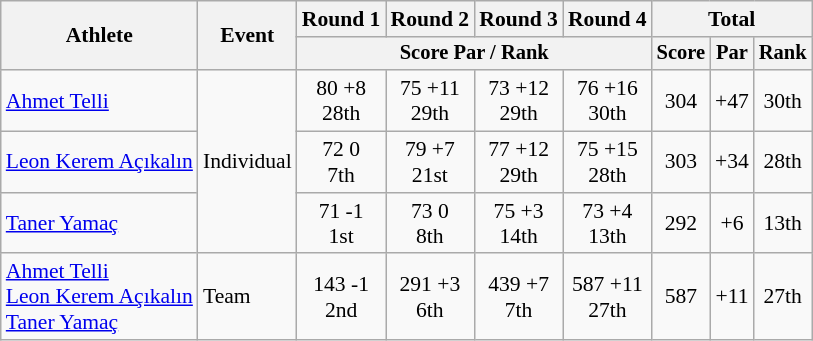<table class=wikitable style=font-size:90%;text-align:center>
<tr>
<th rowspan=2>Athlete</th>
<th rowspan=2>Event</th>
<th>Round 1</th>
<th>Round 2</th>
<th>Round 3</th>
<th>Round 4</th>
<th colspan=3>Total</th>
</tr>
<tr style="font-size:95%">
<th colspan=4>Score Par / Rank</th>
<th>Score</th>
<th>Par</th>
<th>Rank</th>
</tr>
<tr align=center>
<td align=left><a href='#'>Ahmet Telli</a></td>
<td align=left rowspan=3>Individual</td>
<td>80 +8<br>28th</td>
<td>75 +11<br>29th</td>
<td>73 +12<br>29th</td>
<td>76 +16<br>30th</td>
<td>304</td>
<td>+47</td>
<td>30th</td>
</tr>
<tr align=center>
<td align=left><a href='#'>Leon Kerem Açıkalın</a></td>
<td>72 0<br>7th</td>
<td>79 +7<br>21st</td>
<td>77 +12<br>29th</td>
<td>75 +15<br>28th</td>
<td>303</td>
<td>+34</td>
<td>28th</td>
</tr>
<tr align=center>
<td align=left><a href='#'>Taner Yamaç</a></td>
<td>71 -1<br>1st</td>
<td>73 0<br>8th</td>
<td>75 +3<br>14th</td>
<td>73 +4<br>13th</td>
<td>292</td>
<td>+6</td>
<td>13th</td>
</tr>
<tr align=center>
<td align=left><a href='#'>Ahmet Telli</a><br><a href='#'>Leon Kerem Açıkalın</a><br><a href='#'>Taner Yamaç</a></td>
<td align=left>Team</td>
<td>143 -1<br>2nd</td>
<td>291 +3<br>6th</td>
<td>439 +7<br>7th</td>
<td>587 +11<br>27th</td>
<td>587</td>
<td>+11</td>
<td>27th</td>
</tr>
</table>
